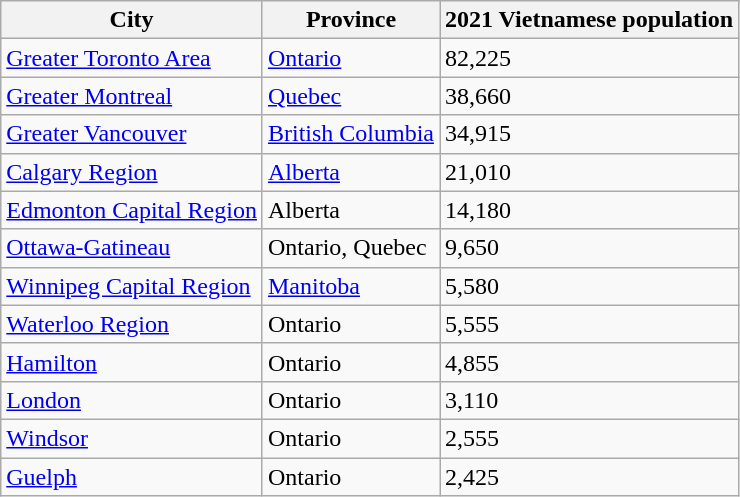<table class="wikitable">
<tr>
<th>City</th>
<th>Province</th>
<th>2021 Vietnamese population<br></th>
</tr>
<tr>
<td><a href='#'>Greater Toronto Area</a></td>
<td><a href='#'>Ontario</a></td>
<td>82,225</td>
</tr>
<tr>
<td><a href='#'>Greater Montreal</a></td>
<td><a href='#'>Quebec</a></td>
<td>38,660</td>
</tr>
<tr>
<td><a href='#'>Greater Vancouver</a></td>
<td><a href='#'>British Columbia</a></td>
<td>34,915</td>
</tr>
<tr>
<td><a href='#'>Calgary Region</a></td>
<td><a href='#'>Alberta</a></td>
<td>21,010</td>
</tr>
<tr>
<td><a href='#'>Edmonton Capital Region</a></td>
<td>Alberta</td>
<td>14,180</td>
</tr>
<tr>
<td><a href='#'>Ottawa-Gatineau</a></td>
<td>Ontario, Quebec</td>
<td>9,650</td>
</tr>
<tr>
<td><a href='#'>Winnipeg Capital Region</a></td>
<td><a href='#'>Manitoba</a></td>
<td>5,580</td>
</tr>
<tr>
<td><a href='#'>Waterloo Region</a></td>
<td>Ontario</td>
<td>5,555</td>
</tr>
<tr>
<td><a href='#'>Hamilton</a></td>
<td>Ontario</td>
<td>4,855</td>
</tr>
<tr>
<td><a href='#'>London</a></td>
<td>Ontario</td>
<td>3,110</td>
</tr>
<tr>
<td><a href='#'>Windsor</a></td>
<td>Ontario</td>
<td>2,555</td>
</tr>
<tr>
<td><a href='#'>Guelph</a></td>
<td>Ontario</td>
<td>2,425</td>
</tr>
</table>
